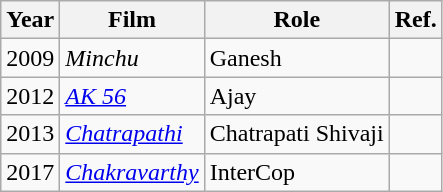<table class="wikitable sortable">
<tr>
<th>Year</th>
<th>Film</th>
<th>Role</th>
<th>Ref.</th>
</tr>
<tr>
<td>2009</td>
<td><em>Minchu</em></td>
<td>Ganesh</td>
<td></td>
</tr>
<tr>
<td>2012</td>
<td><em><a href='#'>AK 56</a></em></td>
<td>Ajay</td>
<td></td>
</tr>
<tr>
<td>2013</td>
<td><em><a href='#'>Chatrapathi</a></em></td>
<td>Chatrapati Shivaji</td>
<td></td>
</tr>
<tr>
<td>2017</td>
<td><em><a href='#'>Chakravarthy</a></em></td>
<td>InterCop</td>
<td></td>
</tr>
</table>
